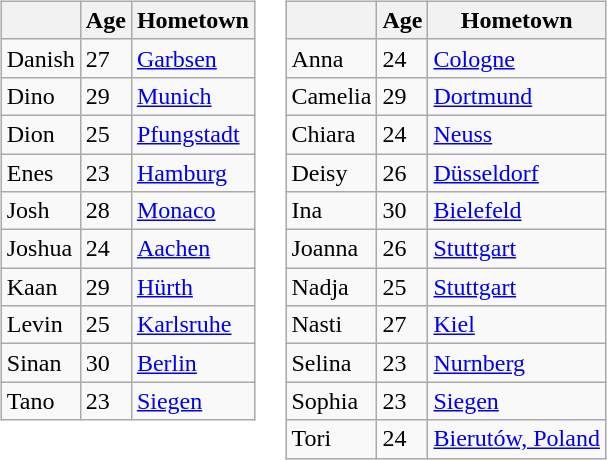<table>
<tr valign="top">
<td><br><table class= "wikitable sortable">
<tr>
<th></th>
<th>Age</th>
<th>Hometown</th>
</tr>
<tr>
<td>Danish</td>
<td>27</td>
<td><a href='#'>Garbsen</a></td>
</tr>
<tr>
<td>Dino</td>
<td>29</td>
<td><a href='#'>Munich</a></td>
</tr>
<tr>
<td>Dion</td>
<td>25</td>
<td><a href='#'>Pfungstadt</a></td>
</tr>
<tr>
<td>Enes</td>
<td>23</td>
<td><a href='#'>Hamburg</a></td>
</tr>
<tr>
<td>Josh</td>
<td>28</td>
<td><a href='#'>Monaco</a></td>
</tr>
<tr>
<td>Joshua</td>
<td>24</td>
<td><a href='#'>Aachen</a></td>
</tr>
<tr>
<td>Kaan</td>
<td>29</td>
<td><a href='#'>Hürth</a></td>
</tr>
<tr>
<td>Levin</td>
<td>25</td>
<td><a href='#'>Karlsruhe</a></td>
</tr>
<tr>
<td>Sinan</td>
<td>30</td>
<td><a href='#'>Berlin</a></td>
</tr>
<tr>
<td>Tano</td>
<td>23</td>
<td><a href='#'>Siegen</a></td>
</tr>
</table>
</td>
<td><br><table class= "wikitable sortable">
<tr>
<th></th>
<th>Age</th>
<th>Hometown</th>
</tr>
<tr>
<td>Anna</td>
<td>24</td>
<td><a href='#'>Cologne</a></td>
</tr>
<tr>
<td>Camelia</td>
<td>29</td>
<td><a href='#'>Dortmund</a></td>
</tr>
<tr>
<td>Chiara</td>
<td>24</td>
<td><a href='#'>Neuss</a></td>
</tr>
<tr>
<td>Deisy</td>
<td>26</td>
<td><a href='#'>Düsseldorf</a></td>
</tr>
<tr>
<td>Ina</td>
<td>30</td>
<td><a href='#'>Bielefeld</a></td>
</tr>
<tr>
<td>Joanna</td>
<td>26</td>
<td><a href='#'>Stuttgart</a></td>
</tr>
<tr>
<td>Nadja</td>
<td>25</td>
<td><a href='#'>Stuttgart</a></td>
</tr>
<tr>
<td>Nasti</td>
<td>27</td>
<td><a href='#'>Kiel</a></td>
</tr>
<tr>
<td>Selina</td>
<td>23</td>
<td><a href='#'>Nurnberg</a></td>
</tr>
<tr>
<td>Sophia</td>
<td>23</td>
<td><a href='#'>Siegen</a></td>
</tr>
<tr>
<td>Tori</td>
<td>24</td>
<td><a href='#'>Bierutów, Poland</a></td>
</tr>
</table>
</td>
</tr>
</table>
